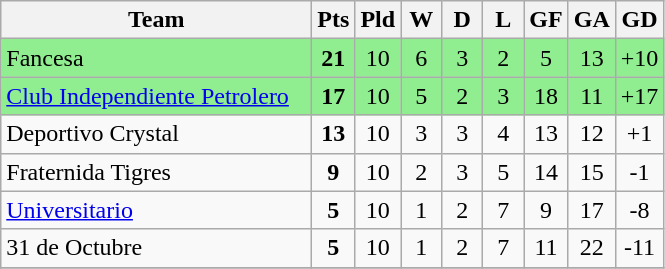<table class="wikitable" style="text-align: center;">
<tr>
<th width="200">Team</th>
<th width="20" abbr="Points">Pts</th>
<th width="20" abbr="Played">Pld</th>
<th width="20" abbr="Won">W</th>
<th width="20" abbr="Drawn">D</th>
<th width="20" abbr="Lost">L</th>
<th width="20" abbr="Goals for">GF</th>
<th width="20" abbr="Goals against">GA</th>
<th width="20" abbr="Goal difference">GD</th>
</tr>
<tr bgcolor="#90EE90">
<td style="text-align:left;">Fancesa</td>
<td><strong>21</strong></td>
<td>10</td>
<td>6</td>
<td>3</td>
<td>2</td>
<td>5</td>
<td 23>13</td>
<td>+10</td>
</tr>
<tr bgcolor="#90EE90">
<td style="text-align:left;"><a href='#'>Club Independiente Petrolero</a></td>
<td><strong>17</strong></td>
<td>10</td>
<td>5</td>
<td>2</td>
<td>3</td>
<td>18</td>
<td>11</td>
<td>+17</td>
</tr>
<tr>
<td style="text-align:left;">Deportivo Crystal</td>
<td><strong>13</strong></td>
<td>10</td>
<td>3</td>
<td>3</td>
<td>4</td>
<td>13</td>
<td>12</td>
<td>+1</td>
</tr>
<tr>
<td style="text-align:left;">Fraternida Tigres</td>
<td><strong>9</strong></td>
<td>10</td>
<td>2</td>
<td>3</td>
<td>5</td>
<td>14</td>
<td>15</td>
<td>-1</td>
</tr>
<tr>
<td style="text-align:left;"><a href='#'>Universitario</a></td>
<td><strong>5</strong></td>
<td>10</td>
<td>1</td>
<td>2</td>
<td>7</td>
<td>9</td>
<td>17</td>
<td>-8</td>
</tr>
<tr>
<td style="text-align:left;">31 de Octubre</td>
<td><strong>5</strong></td>
<td>10</td>
<td>1</td>
<td>2</td>
<td>7</td>
<td>11</td>
<td>22</td>
<td>-11</td>
</tr>
<tr>
</tr>
</table>
